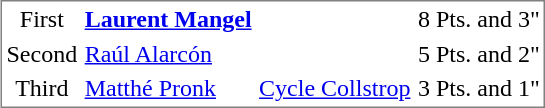<table style="border-style:solid;border-width:1px;border-color:#808080;margin-left:15px" cellspacing="1" cellpadding="2">
<tr ---- align="center">
<td>First</td>
<td align="left"><strong><a href='#'>Laurent Mangel</a></strong> </td>
<td></td>
<td>8 Pts. and 3"</td>
</tr>
<tr ---- align="center">
<td>Second</td>
<td align="left"><a href='#'>Raúl Alarcón</a> </td>
<td></td>
<td>5 Pts. and 2"</td>
</tr>
<tr ---- align="center">
<td>Third</td>
<td align="left"><a href='#'>Matthé Pronk</a> </td>
<td><a href='#'>Cycle Collstrop</a></td>
<td>3 Pts. and 1"</td>
</tr>
</table>
